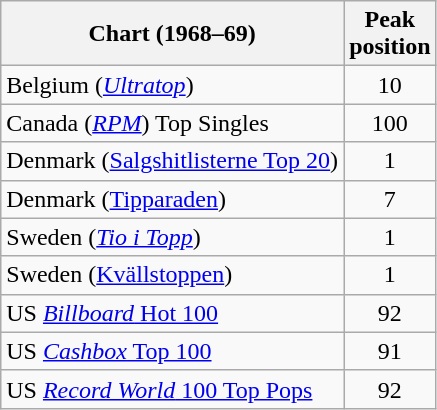<table class="wikitable sortable">
<tr>
<th>Chart (1968–69)</th>
<th>Peak<br>position</th>
</tr>
<tr>
<td>Belgium (<em><a href='#'>Ultratop</a></em>)</td>
<td style="text-align:center;">10</td>
</tr>
<tr>
<td>Canada (<em><a href='#'>RPM</a></em>) Top Singles</td>
<td style="text-align:center;">100</td>
</tr>
<tr>
<td>Denmark (<a href='#'>Salgshitlisterne Top 20</a>)</td>
<td style="text-align:center;">1</td>
</tr>
<tr>
<td>Denmark (<a href='#'>Tipparaden</a>)</td>
<td style="text-align:center;">7</td>
</tr>
<tr>
<td>Sweden (<em><a href='#'>Tio i Topp</a></em>)</td>
<td style="text-align:center;">1</td>
</tr>
<tr>
<td>Sweden (<a href='#'>Kvällstoppen</a>)</td>
<td style="text-align:center;">1</td>
</tr>
<tr>
<td>US <a href='#'><em>Billboard</em> Hot 100</a></td>
<td style="text-align:center;">92</td>
</tr>
<tr>
<td>US <a href='#'><em>Cashbox</em> Top 100</a></td>
<td style="text-align:center;">91</td>
</tr>
<tr>
<td>US <a href='#'><em>Record World</em> 100 Top Pops</a></td>
<td style="text-align:center;">92</td>
</tr>
</table>
